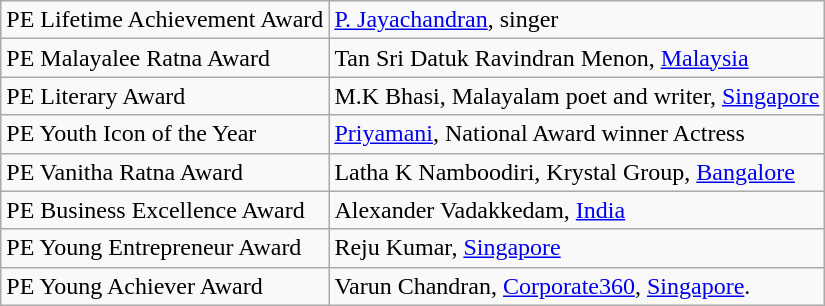<table class="wikitable">
<tr>
<td>PE Lifetime Achievement Award</td>
<td><a href='#'>P. Jayachandran</a>, singer</td>
</tr>
<tr>
<td>PE Malayalee Ratna Award</td>
<td>Tan Sri Datuk Ravindran Menon, <a href='#'>Malaysia</a></td>
</tr>
<tr>
<td>PE Literary Award</td>
<td>M.K Bhasi, Malayalam poet and writer, <a href='#'>Singapore</a></td>
</tr>
<tr>
<td>PE Youth Icon of the Year</td>
<td><a href='#'>Priyamani</a>, National Award winner Actress</td>
</tr>
<tr>
<td>PE Vanitha Ratna Award</td>
<td>Latha K Namboodiri, Krystal Group, <a href='#'>Bangalore</a></td>
</tr>
<tr>
<td>PE Business Excellence Award</td>
<td>Alexander Vadakkedam, <a href='#'>India</a></td>
</tr>
<tr>
<td>PE Young Entrepreneur Award</td>
<td>Reju Kumar, <a href='#'>Singapore</a></td>
</tr>
<tr>
<td>PE Young Achiever Award</td>
<td>Varun Chandran, <a href='#'>Corporate360</a>, <a href='#'>Singapore</a>.</td>
</tr>
</table>
